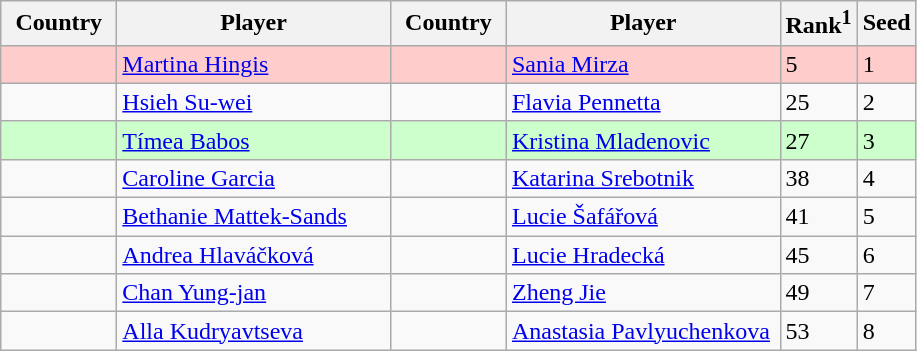<table class="sortable wikitable">
<tr>
<th width="70">Country</th>
<th width="175">Player</th>
<th width="70">Country</th>
<th width="175">Player</th>
<th>Rank<sup>1</sup></th>
<th>Seed</th>
</tr>
<tr style="background:#fcc;">
<td></td>
<td><a href='#'>Martina Hingis</a></td>
<td></td>
<td><a href='#'>Sania Mirza</a></td>
<td>5</td>
<td>1</td>
</tr>
<tr>
<td></td>
<td><a href='#'>Hsieh Su-wei</a></td>
<td></td>
<td><a href='#'>Flavia Pennetta</a></td>
<td>25</td>
<td>2</td>
</tr>
<tr style="background:#cfc;">
<td></td>
<td><a href='#'>Tímea Babos</a></td>
<td></td>
<td><a href='#'>Kristina Mladenovic</a></td>
<td>27</td>
<td>3</td>
</tr>
<tr>
<td></td>
<td><a href='#'>Caroline Garcia</a></td>
<td></td>
<td><a href='#'>Katarina Srebotnik</a></td>
<td>38</td>
<td>4</td>
</tr>
<tr>
<td></td>
<td><a href='#'>Bethanie Mattek-Sands</a></td>
<td></td>
<td><a href='#'>Lucie Šafářová</a></td>
<td>41</td>
<td>5</td>
</tr>
<tr>
<td></td>
<td><a href='#'>Andrea Hlaváčková</a></td>
<td></td>
<td><a href='#'>Lucie Hradecká</a></td>
<td>45</td>
<td>6</td>
</tr>
<tr>
<td></td>
<td><a href='#'>Chan Yung-jan</a></td>
<td></td>
<td><a href='#'>Zheng Jie</a></td>
<td>49</td>
<td>7</td>
</tr>
<tr>
<td></td>
<td><a href='#'>Alla Kudryavtseva</a></td>
<td></td>
<td><a href='#'>Anastasia Pavlyuchenkova</a></td>
<td>53</td>
<td>8</td>
</tr>
</table>
